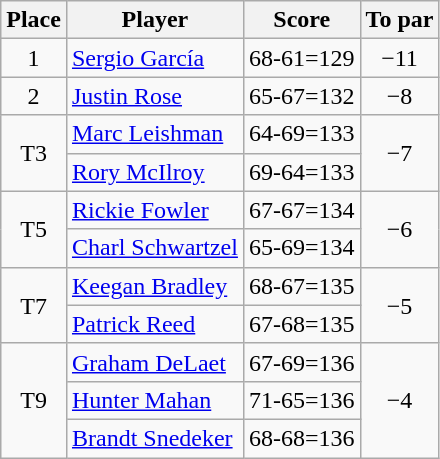<table class="wikitable">
<tr>
<th>Place</th>
<th>Player</th>
<th>Score</th>
<th>To par</th>
</tr>
<tr>
<td align=center>1</td>
<td> <a href='#'>Sergio García</a></td>
<td align=center>68-61=129</td>
<td align=center>−11</td>
</tr>
<tr>
<td align=center>2</td>
<td> <a href='#'>Justin Rose</a></td>
<td align=center>65-67=132</td>
<td align=center>−8</td>
</tr>
<tr>
<td align=center rowspan=2>T3</td>
<td> <a href='#'>Marc Leishman</a></td>
<td align=center>64-69=133</td>
<td align=center rowspan=2>−7</td>
</tr>
<tr>
<td> <a href='#'>Rory McIlroy</a></td>
<td align=center>69-64=133</td>
</tr>
<tr>
<td align=center rowspan=2>T5</td>
<td> <a href='#'>Rickie Fowler</a></td>
<td align=center>67-67=134</td>
<td align=center rowspan=2>−6</td>
</tr>
<tr>
<td> <a href='#'>Charl Schwartzel</a></td>
<td align=center>65-69=134</td>
</tr>
<tr>
<td align=center rowspan=2>T7</td>
<td> <a href='#'>Keegan Bradley</a></td>
<td align=center>68-67=135</td>
<td align=center rowspan=2>−5</td>
</tr>
<tr>
<td> <a href='#'>Patrick Reed</a></td>
<td align=center>67-68=135</td>
</tr>
<tr>
<td align=center rowspan=3>T9</td>
<td> <a href='#'>Graham DeLaet</a></td>
<td align=center>67-69=136</td>
<td align=center rowspan=3>−4</td>
</tr>
<tr>
<td> <a href='#'>Hunter Mahan</a></td>
<td align=center>71-65=136</td>
</tr>
<tr>
<td> <a href='#'>Brandt Snedeker</a></td>
<td align=center>68-68=136</td>
</tr>
</table>
